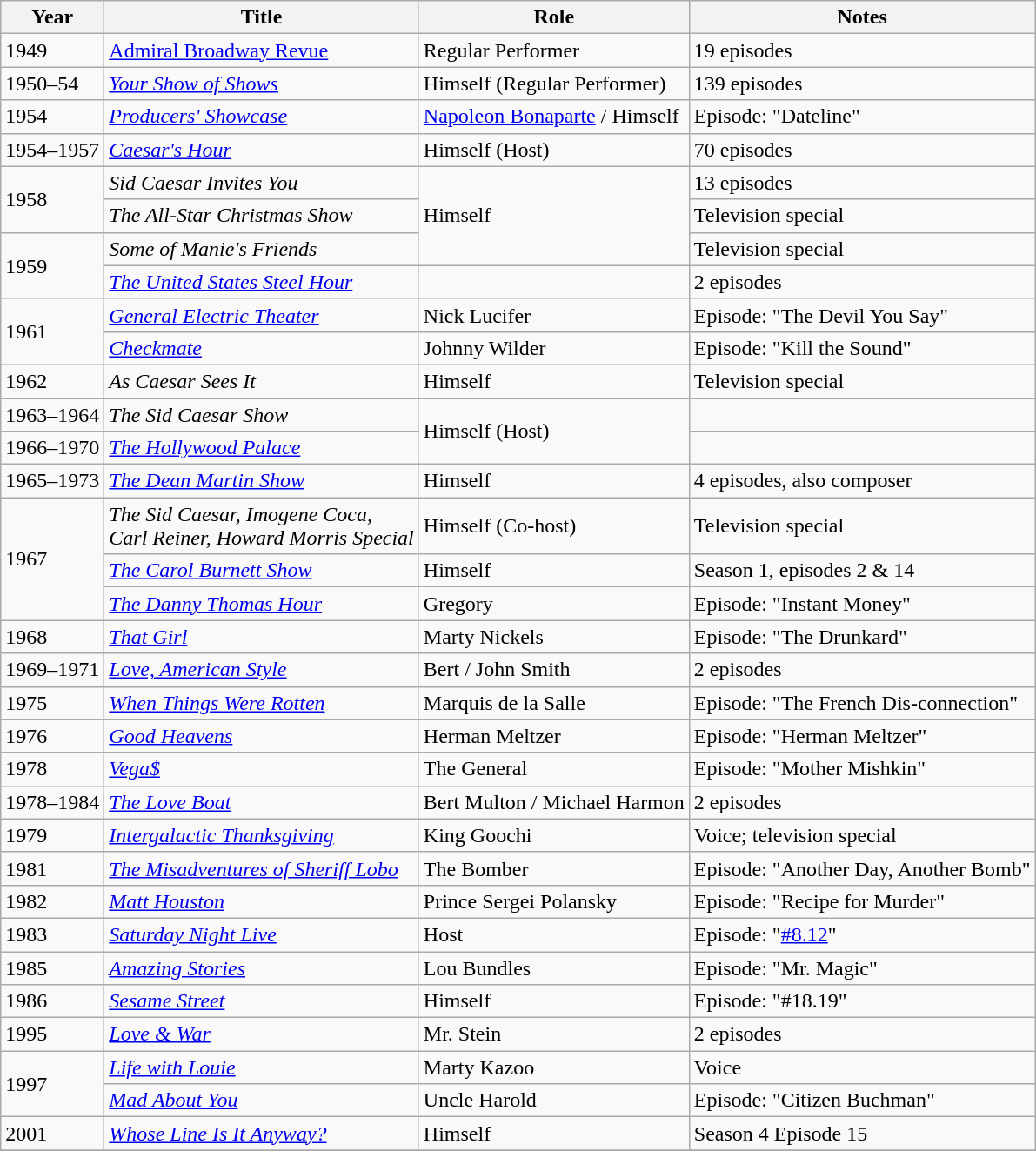<table class="wikitable sortable">
<tr>
<th>Year</th>
<th>Title</th>
<th>Role</th>
<th>Notes</th>
</tr>
<tr>
<td>1949</td>
<td><a href='#'>Admiral Broadway Revue</a></td>
<td>Regular Performer</td>
<td>19 episodes</td>
</tr>
<tr>
<td>1950–54</td>
<td><em><a href='#'>Your Show of Shows</a></em></td>
<td>Himself (Regular Performer)</td>
<td>139 episodes</td>
</tr>
<tr>
<td>1954</td>
<td><em><a href='#'>Producers' Showcase</a></em></td>
<td><a href='#'>Napoleon Bonaparte</a> / Himself</td>
<td>Episode: "Dateline"</td>
</tr>
<tr>
<td>1954–1957</td>
<td><em><a href='#'>Caesar's Hour</a></em></td>
<td>Himself (Host)</td>
<td>70 episodes</td>
</tr>
<tr>
<td rowspan=2>1958</td>
<td><em>Sid Caesar Invites You</em></td>
<td rowspan=3>Himself</td>
<td>13 episodes</td>
</tr>
<tr>
<td><em>The All-Star Christmas Show</em></td>
<td>Television special</td>
</tr>
<tr>
<td rowspan=2>1959</td>
<td><em>Some of Manie's Friends</em></td>
<td>Television special</td>
</tr>
<tr>
<td><em><a href='#'>The United States Steel Hour</a></em></td>
<td></td>
<td>2 episodes</td>
</tr>
<tr>
<td rowspan=2>1961</td>
<td><em><a href='#'>General Electric Theater</a></em></td>
<td>Nick Lucifer</td>
<td>Episode: "The Devil You Say"</td>
</tr>
<tr>
<td><em><a href='#'>Checkmate</a></em></td>
<td>Johnny Wilder</td>
<td>Episode: "Kill the Sound"</td>
</tr>
<tr>
<td>1962</td>
<td><em>As Caesar Sees It</em></td>
<td>Himself</td>
<td>Television special</td>
</tr>
<tr>
<td>1963–1964</td>
<td><em>The Sid Caesar Show</em></td>
<td rowspan=2>Himself (Host)</td>
<td></td>
</tr>
<tr>
<td>1966–1970</td>
<td><em><a href='#'>The Hollywood Palace</a></em></td>
<td></td>
</tr>
<tr>
<td>1965–1973</td>
<td><em><a href='#'>The Dean Martin Show</a></em></td>
<td>Himself</td>
<td>4 episodes, also composer</td>
</tr>
<tr>
<td rowspan=3>1967</td>
<td><em>The Sid Caesar, Imogene Coca, <br> Carl Reiner, Howard Morris Special</em></td>
<td>Himself (Co-host)</td>
<td>Television special</td>
</tr>
<tr>
<td><em><a href='#'>The Carol Burnett Show</a></em></td>
<td>Himself</td>
<td>Season 1, episodes 2 & 14</td>
</tr>
<tr>
<td><em><a href='#'>The Danny Thomas Hour</a></em></td>
<td>Gregory</td>
<td>Episode: "Instant Money"</td>
</tr>
<tr>
<td>1968</td>
<td><em><a href='#'>That Girl</a></em></td>
<td>Marty Nickels</td>
<td>Episode: "The Drunkard"</td>
</tr>
<tr>
<td>1969–1971</td>
<td><em><a href='#'>Love, American Style</a></em></td>
<td>Bert / John Smith</td>
<td>2 episodes</td>
</tr>
<tr>
<td>1975</td>
<td><em><a href='#'>When Things Were Rotten</a></em></td>
<td>Marquis de la Salle</td>
<td>Episode: "The French Dis-connection"</td>
</tr>
<tr>
<td>1976</td>
<td><em><a href='#'>Good Heavens</a></em></td>
<td>Herman Meltzer</td>
<td>Episode: "Herman Meltzer"</td>
</tr>
<tr>
<td>1978</td>
<td><em><a href='#'>Vega$</a></em></td>
<td>The General</td>
<td>Episode: "Mother Mishkin"</td>
</tr>
<tr>
<td>1978–1984</td>
<td><em><a href='#'>The Love Boat</a></em></td>
<td>Bert Multon / Michael Harmon</td>
<td>2 episodes</td>
</tr>
<tr>
<td>1979</td>
<td><em><a href='#'>Intergalactic Thanksgiving</a></em></td>
<td>King Goochi</td>
<td>Voice; television special</td>
</tr>
<tr>
<td>1981</td>
<td><em><a href='#'>The Misadventures of Sheriff Lobo</a></em></td>
<td>The Bomber</td>
<td>Episode: "Another Day, Another Bomb"</td>
</tr>
<tr>
<td>1982</td>
<td><em><a href='#'>Matt Houston</a></em></td>
<td>Prince Sergei Polansky</td>
<td>Episode: "Recipe for Murder"</td>
</tr>
<tr>
<td>1983</td>
<td><em><a href='#'>Saturday Night Live</a></em></td>
<td>Host</td>
<td>Episode: "<a href='#'>#8.12</a>"</td>
</tr>
<tr>
<td>1985</td>
<td><em><a href='#'>Amazing Stories</a></em></td>
<td>Lou Bundles</td>
<td>Episode: "Mr. Magic"</td>
</tr>
<tr>
<td>1986</td>
<td><em><a href='#'>Sesame Street</a></em></td>
<td>Himself</td>
<td>Episode: "#18.19"</td>
</tr>
<tr>
<td>1995</td>
<td><em><a href='#'>Love & War</a></em></td>
<td>Mr. Stein</td>
<td>2 episodes</td>
</tr>
<tr>
<td rowspan=2>1997</td>
<td><em><a href='#'>Life with Louie</a></em></td>
<td>Marty Kazoo</td>
<td>Voice</td>
</tr>
<tr>
<td><em><a href='#'>Mad About You</a></em></td>
<td>Uncle Harold</td>
<td>Episode: "Citizen Buchman"</td>
</tr>
<tr>
<td>2001</td>
<td><em><a href='#'>Whose Line Is It Anyway?</a></em></td>
<td>Himself</td>
<td>Season 4 Episode 15</td>
</tr>
<tr>
</tr>
</table>
